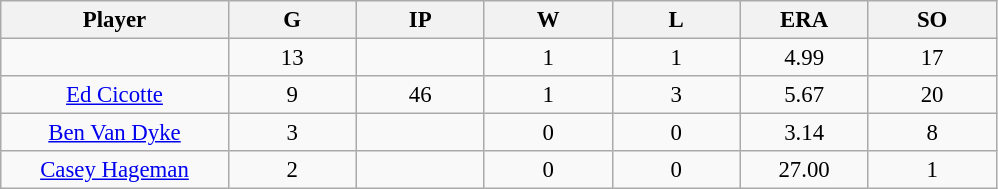<table class="wikitable sortable" style="text-align:center; font-size: 95%;">
<tr>
<th bgcolor="#DDDDFF" width="16%">Player</th>
<th bgcolor="#DDDDFF" width="9%">G</th>
<th bgcolor="#DDDDFF" width="9%">IP</th>
<th bgcolor="#DDDDFF" width="9%">W</th>
<th bgcolor="#DDDDFF" width="9%">L</th>
<th bgcolor="#DDDDFF" width="9%">ERA</th>
<th bgcolor="#DDDDFF" width="9%">SO</th>
</tr>
<tr>
<td></td>
<td>13</td>
<td></td>
<td>1</td>
<td>1</td>
<td>4.99</td>
<td>17</td>
</tr>
<tr>
<td><a href='#'>Ed Cicotte</a></td>
<td>9</td>
<td>46</td>
<td>1</td>
<td>3</td>
<td>5.67</td>
<td>20</td>
</tr>
<tr>
<td><a href='#'>Ben Van Dyke</a></td>
<td>3</td>
<td></td>
<td>0</td>
<td>0</td>
<td>3.14</td>
<td>8</td>
</tr>
<tr>
<td><a href='#'>Casey Hageman</a></td>
<td>2</td>
<td></td>
<td>0</td>
<td>0</td>
<td>27.00</td>
<td>1</td>
</tr>
</table>
